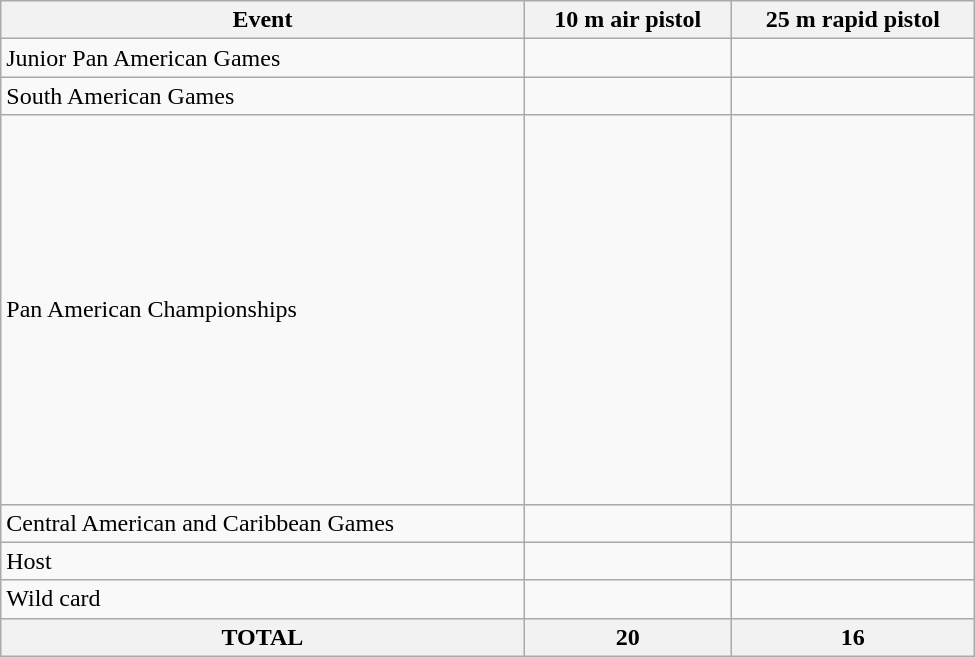<table class=wikitable style="text-align:left" width=650>
<tr>
<th>Event</th>
<th>10 m air pistol</th>
<th>25 m rapid pistol</th>
</tr>
<tr>
<td>Junior Pan American Games</td>
<td></td>
<td></td>
</tr>
<tr>
<td>South American Games</td>
<td><br></td>
<td></td>
</tr>
<tr>
<td>Pan American Championships</td>
<td><br><br><br><br><br><br><br><br><br><br><br><br><br><br></td>
<td><br><br><br><br><br><br><br><br><br><br><br><br><br></td>
</tr>
<tr>
<td>Central American and Caribbean Games</td>
<td><br></td>
<td></td>
</tr>
<tr>
<td>Host</td>
<td></td>
<td></td>
</tr>
<tr>
<td>Wild card</td>
<td></td>
<td></td>
</tr>
<tr>
<th>TOTAL</th>
<th>20</th>
<th>16</th>
</tr>
</table>
